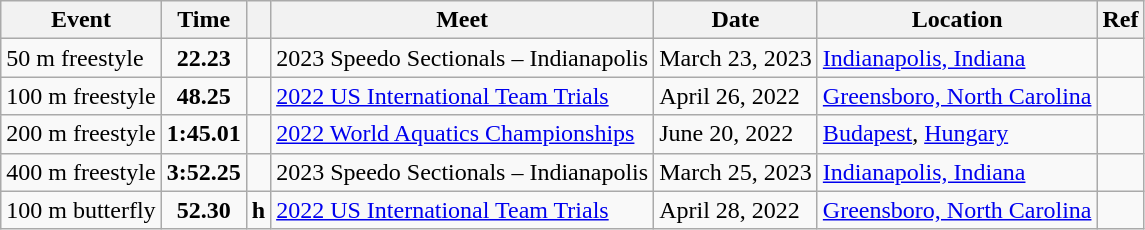<table class="wikitable">
<tr>
<th>Event</th>
<th>Time</th>
<th></th>
<th>Meet</th>
<th>Date</th>
<th>Location</th>
<th>Ref</th>
</tr>
<tr>
<td>50 m freestyle</td>
<td style="text-align:center;"><strong>22.23</strong></td>
<td></td>
<td>2023 Speedo Sectionals – Indianapolis</td>
<td>March 23, 2023</td>
<td><a href='#'>Indianapolis, Indiana</a></td>
<td style="text-align:center;"></td>
</tr>
<tr>
<td>100 m freestyle</td>
<td style="text-align:center;"><strong>48.25</strong></td>
<td></td>
<td><a href='#'>2022 US International Team Trials</a></td>
<td>April 26, 2022</td>
<td><a href='#'>Greensboro, North Carolina</a></td>
<td style="text-align:center;"></td>
</tr>
<tr>
<td>200 m freestyle</td>
<td style="text-align:center;"><strong>1:45.01</strong></td>
<td></td>
<td><a href='#'>2022 World Aquatics Championships</a></td>
<td>June 20, 2022</td>
<td><a href='#'>Budapest</a>, <a href='#'>Hungary</a></td>
<td style="text-align:center;"></td>
</tr>
<tr>
<td>400 m freestyle</td>
<td style="text-align:center;"><strong>3:52.25</strong></td>
<td></td>
<td>2023 Speedo Sectionals – Indianapolis</td>
<td>March 25, 2023</td>
<td><a href='#'>Indianapolis, Indiana</a></td>
<td style="text-align:center;"></td>
</tr>
<tr>
<td>100 m butterfly</td>
<td style="text-align:center;"><strong>52.30</strong></td>
<td><strong>h</strong></td>
<td><a href='#'>2022 US International Team Trials</a></td>
<td>April 28, 2022</td>
<td><a href='#'>Greensboro, North Carolina</a></td>
<td style="text-align:center;"></td>
</tr>
</table>
